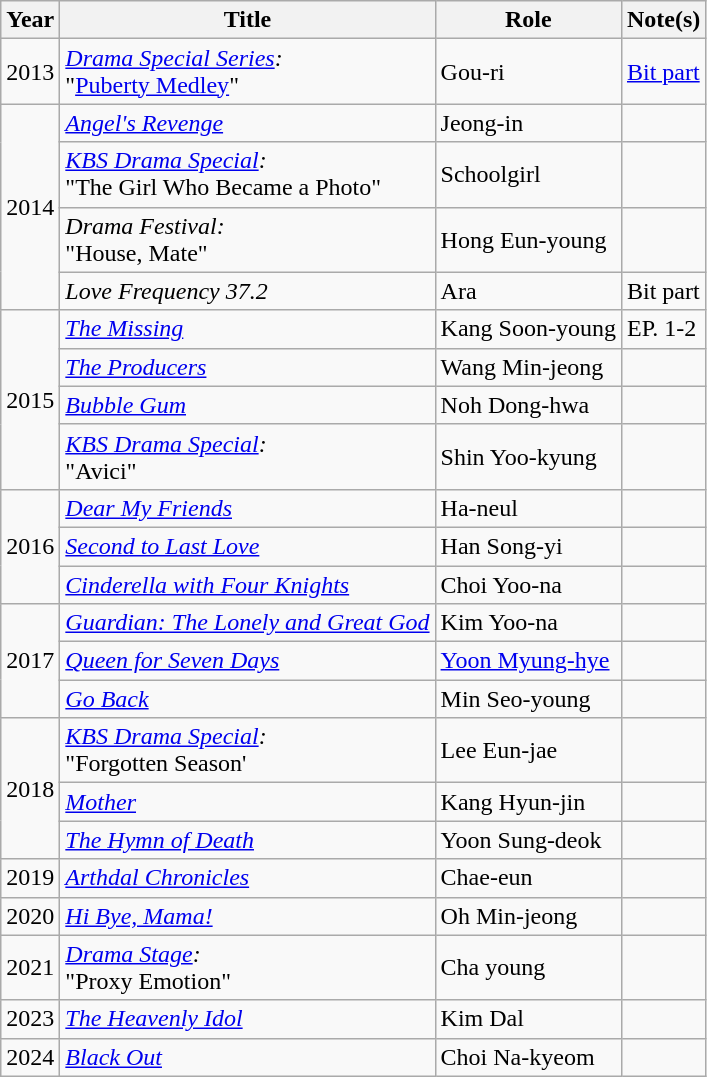<table class="wikitable">
<tr>
<th>Year</th>
<th>Title</th>
<th>Role</th>
<th>Note(s)</th>
</tr>
<tr>
<td>2013</td>
<td><em><a href='#'>Drama Special Series</a>:</em><br> "<a href='#'>Puberty Medley</a>"</td>
<td>Gou-ri</td>
<td><a href='#'>Bit part</a></td>
</tr>
<tr>
<td rowspan="4">2014</td>
<td><em><a href='#'>Angel's Revenge</a></em></td>
<td>Jeong-in</td>
<td></td>
</tr>
<tr>
<td><em><a href='#'>KBS Drama Special</a>:</em><br>"The Girl Who Became a Photo"</td>
<td>Schoolgirl</td>
<td></td>
</tr>
<tr>
<td><em>Drama Festival:</em><br>"House, Mate"</td>
<td>Hong Eun-young</td>
<td></td>
</tr>
<tr>
<td><em>Love Frequency 37.2</em></td>
<td>Ara</td>
<td>Bit part</td>
</tr>
<tr>
<td rowspan="4">2015</td>
<td><em><a href='#'>The Missing</a></em></td>
<td>Kang Soon-young</td>
<td>EP. 1-2</td>
</tr>
<tr>
<td><em><a href='#'>The Producers</a></em></td>
<td>Wang Min-jeong</td>
<td></td>
</tr>
<tr>
<td><em><a href='#'>Bubble Gum</a></em></td>
<td>Noh Dong-hwa</td>
<td></td>
</tr>
<tr>
<td><em><a href='#'>KBS Drama Special</a>:</em><br>"Avici"</td>
<td>Shin Yoo-kyung</td>
<td></td>
</tr>
<tr>
<td rowspan="3">2016</td>
<td><em><a href='#'>Dear My Friends</a></em></td>
<td>Ha-neul</td>
<td></td>
</tr>
<tr>
<td><em><a href='#'>Second to Last Love</a></em></td>
<td>Han Song-yi</td>
<td></td>
</tr>
<tr>
<td><em><a href='#'>Cinderella with Four Knights</a></em></td>
<td>Choi Yoo-na</td>
<td></td>
</tr>
<tr>
<td rowspan="3">2017</td>
<td><em><a href='#'>Guardian: The Lonely and Great God</a></em></td>
<td>Kim Yoo-na</td>
<td></td>
</tr>
<tr>
<td><em><a href='#'>Queen for Seven Days</a></em></td>
<td><a href='#'>Yoon Myung-hye</a></td>
<td></td>
</tr>
<tr>
<td><em><a href='#'>Go Back</a></em></td>
<td>Min Seo-young</td>
<td></td>
</tr>
<tr>
<td rowspan="3">2018</td>
<td><em><a href='#'>KBS Drama Special</a>:</em><br>"Forgotten Season'</td>
<td>Lee Eun-jae</td>
<td></td>
</tr>
<tr>
<td><em><a href='#'>Mother</a></em></td>
<td>Kang Hyun-jin</td>
<td></td>
</tr>
<tr>
<td><em><a href='#'>The Hymn of Death</a></em></td>
<td>Yoon Sung-deok</td>
<td></td>
</tr>
<tr>
<td>2019</td>
<td><em><a href='#'>Arthdal Chronicles</a></em></td>
<td>Chae-eun</td>
<td></td>
</tr>
<tr>
<td>2020</td>
<td><em><a href='#'>Hi Bye, Mama!</a></em></td>
<td>Oh Min-jeong</td>
<td></td>
</tr>
<tr>
<td>2021</td>
<td><em><a href='#'>Drama Stage</a>:</em><br>"Proxy Emotion"</td>
<td>Cha young</td>
<td></td>
</tr>
<tr>
<td>2023</td>
<td><em><a href='#'>The Heavenly Idol</a></em></td>
<td>Kim Dal</td>
<td></td>
</tr>
<tr>
<td>2024</td>
<td><em><a href='#'>Black Out</a></em></td>
<td>Choi Na-kyeom</td>
<td></td>
</tr>
</table>
